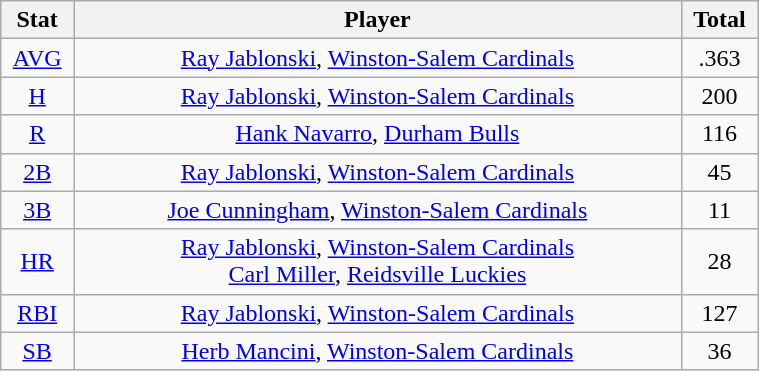<table class="wikitable" width="40%" style="text-align:center;">
<tr>
<th width="5%">Stat</th>
<th width="60%">Player</th>
<th width="5%">Total</th>
</tr>
<tr>
<td><a href='#'>AVG</a></td>
<td><a href='#'>Ray Jablonski</a>, <a href='#'>Winston-Salem Cardinals</a></td>
<td>.363</td>
</tr>
<tr>
<td><a href='#'>H</a></td>
<td><a href='#'>Ray Jablonski</a>, <a href='#'>Winston-Salem Cardinals</a></td>
<td>200</td>
</tr>
<tr>
<td><a href='#'>R</a></td>
<td><a href='#'>Hank Navarro</a>, <a href='#'>Durham Bulls</a></td>
<td>116</td>
</tr>
<tr>
<td><a href='#'>2B</a></td>
<td><a href='#'>Ray Jablonski</a>, <a href='#'>Winston-Salem Cardinals</a></td>
<td>45</td>
</tr>
<tr>
<td><a href='#'>3B</a></td>
<td><a href='#'>Joe Cunningham</a>, <a href='#'>Winston-Salem Cardinals</a></td>
<td>11</td>
</tr>
<tr>
<td><a href='#'>HR</a></td>
<td><a href='#'>Ray Jablonski</a>, <a href='#'>Winston-Salem Cardinals</a> <br> <a href='#'>Carl Miller</a>, <a href='#'>Reidsville Luckies</a></td>
<td>28</td>
</tr>
<tr>
<td><a href='#'>RBI</a></td>
<td><a href='#'>Ray Jablonski</a>, <a href='#'>Winston-Salem Cardinals</a></td>
<td>127</td>
</tr>
<tr>
<td><a href='#'>SB</a></td>
<td><a href='#'>Herb Mancini</a>, <a href='#'>Winston-Salem Cardinals</a></td>
<td>36</td>
</tr>
</table>
